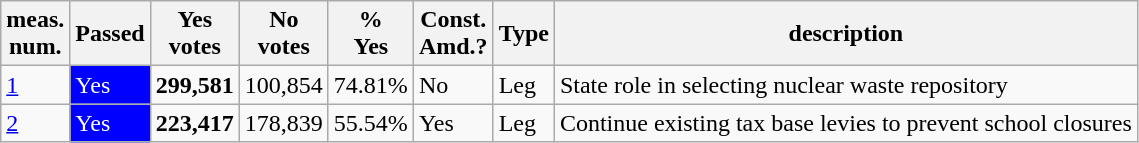<table class="wikitable sortable">
<tr>
<th>meas.<br>num.</th>
<th>Passed</th>
<th>Yes<br>votes</th>
<th>No<br>votes</th>
<th>%<br>Yes</th>
<th>Const.<br>Amd.?</th>
<th>Type</th>
<th>description</th>
</tr>
<tr>
<td><a href='#'>1</a></td>
<td style="background:blue;color:white">Yes</td>
<td><strong>299,581</strong></td>
<td>100,854</td>
<td>74.81%</td>
<td>No</td>
<td>Leg</td>
<td>State role in selecting nuclear waste repository</td>
</tr>
<tr>
<td><a href='#'>2</a></td>
<td style="background:blue;color:white">Yes</td>
<td><strong>223,417</strong></td>
<td>178,839</td>
<td>55.54%</td>
<td>Yes</td>
<td>Leg</td>
<td>Continue existing tax base levies to prevent school closures</td>
</tr>
</table>
